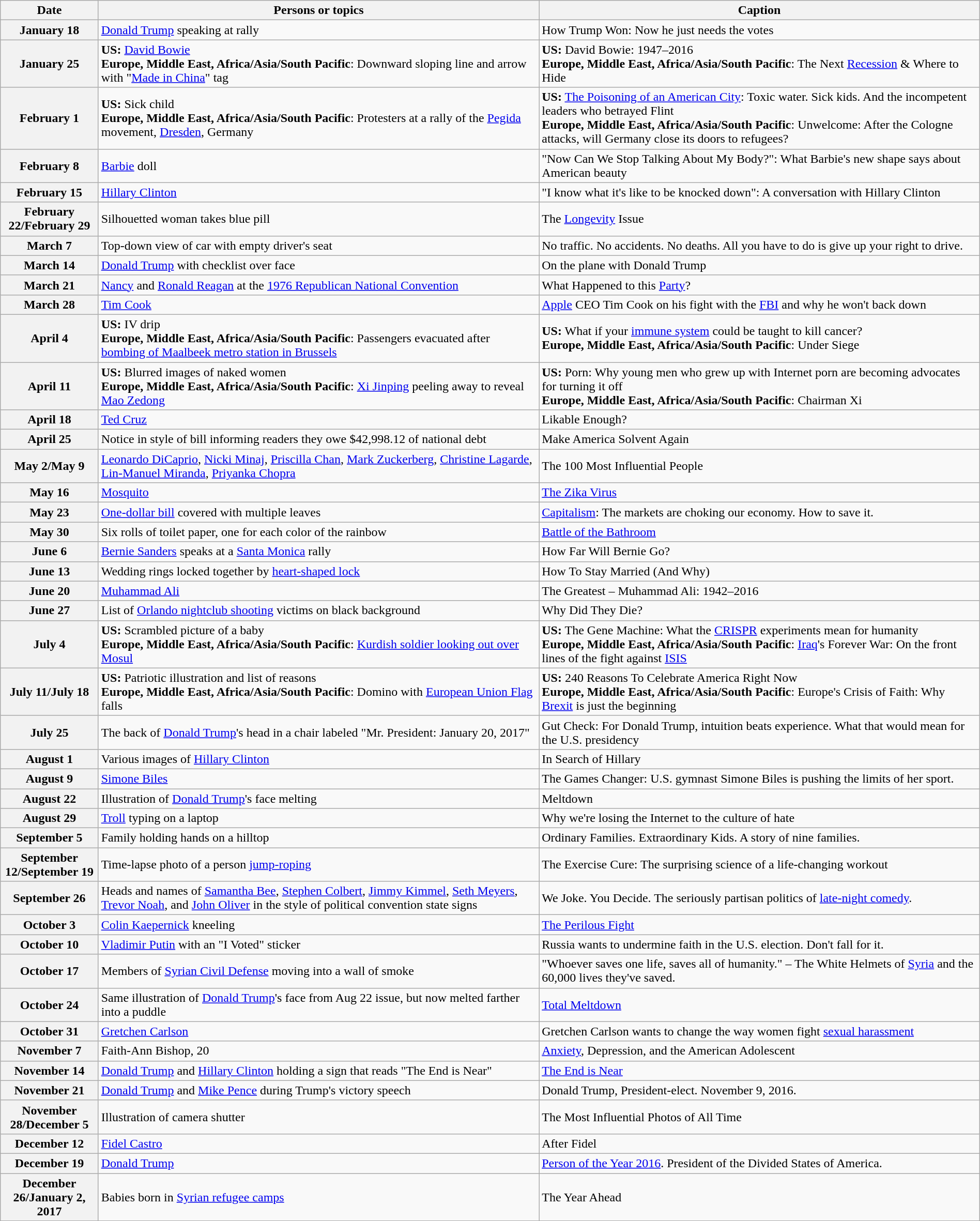<table class="wikitable sortable" style="width:100%;">
<tr>
<th width=10%>Date</th>
<th width=45%>Persons or topics</th>
<th width=45%>Caption</th>
</tr>
<tr>
<th>January 18</th>
<td><a href='#'>Donald Trump</a> speaking at rally</td>
<td>How Trump Won: Now he just needs the votes</td>
</tr>
<tr>
<th>January 25</th>
<td><strong>US:</strong> <a href='#'>David Bowie</a><br><strong>Europe, Middle East, Africa/Asia/South Pacific</strong>: Downward sloping line and arrow with "<a href='#'>Made in China</a>" tag<br></td>
<td><strong>US:</strong> David Bowie: 1947–2016<br><strong>Europe, Middle East, Africa/Asia/South Pacific</strong>: The Next <a href='#'>Recession</a> & Where to Hide<br></td>
</tr>
<tr>
<th>February 1</th>
<td><strong>US:</strong> Sick child<br><strong>Europe, Middle East, Africa/Asia/South Pacific</strong>: Protesters at a rally of the <a href='#'>Pegida</a> movement, <a href='#'>Dresden</a>, Germany<br></td>
<td><strong>US:</strong> <a href='#'>The Poisoning of an American City</a>: Toxic water. Sick kids. And the incompetent leaders who betrayed Flint<br><strong>Europe, Middle East, Africa/Asia/South Pacific</strong>: Unwelcome: After the Cologne attacks, will Germany close its doors to refugees?<br></td>
</tr>
<tr>
<th>February 8</th>
<td><a href='#'>Barbie</a> doll</td>
<td>"Now Can We Stop Talking About My Body?": What Barbie's new shape says about American beauty</td>
</tr>
<tr>
<th>February 15</th>
<td><a href='#'>Hillary Clinton</a></td>
<td>"I know what it's like to be knocked down": A conversation with Hillary Clinton</td>
</tr>
<tr>
<th>February 22/February 29</th>
<td>Silhouetted woman takes blue pill</td>
<td>The <a href='#'>Longevity</a> Issue</td>
</tr>
<tr>
<th>March 7</th>
<td>Top-down view of car with empty driver's seat</td>
<td>No traffic. No accidents. No deaths. All you have to do is give up your right to drive.</td>
</tr>
<tr>
<th>March 14</th>
<td><a href='#'>Donald Trump</a> with checklist over face</td>
<td>On the plane with Donald Trump</td>
</tr>
<tr>
<th>March 21</th>
<td><a href='#'>Nancy</a> and <a href='#'>Ronald Reagan</a> at the <a href='#'>1976 Republican National Convention</a></td>
<td>What Happened to this <a href='#'>Party</a>?</td>
</tr>
<tr>
<th>March 28</th>
<td><a href='#'>Tim Cook</a></td>
<td><a href='#'>Apple</a> CEO Tim Cook on his fight with the <a href='#'>FBI</a> and why he won't back down</td>
</tr>
<tr>
<th>April 4</th>
<td><strong>US:</strong> IV drip<br><strong>Europe, Middle East, Africa/Asia/South Pacific</strong>: Passengers evacuated after <a href='#'>bombing of Maalbeek metro station in Brussels</a><br></td>
<td><strong>US:</strong> What if your <a href='#'>immune system</a> could be taught to kill cancer?<br><strong>Europe, Middle East, Africa/Asia/South Pacific</strong>: Under Siege<br></td>
</tr>
<tr>
<th>April 11</th>
<td><strong>US:</strong> Blurred images of naked women<br><strong>Europe, Middle East, Africa/Asia/South Pacific</strong>: <a href='#'>Xi Jinping</a> peeling away to reveal <a href='#'>Mao Zedong</a><br></td>
<td><strong>US:</strong> Porn: Why young men who grew up with Internet porn are becoming advocates for turning it off<br><strong>Europe, Middle East, Africa/Asia/South Pacific</strong>: Chairman Xi<br></td>
</tr>
<tr>
<th>April 18</th>
<td><a href='#'>Ted Cruz</a></td>
<td>Likable Enough?</td>
</tr>
<tr>
<th>April 25</th>
<td>Notice in style of bill informing readers they owe $42,998.12 of national debt</td>
<td>Make America Solvent Again</td>
</tr>
<tr>
<th>May 2/May 9</th>
<td><a href='#'>Leonardo DiCaprio</a>, <a href='#'>Nicki Minaj</a>, <a href='#'>Priscilla Chan</a>, <a href='#'>Mark Zuckerberg</a>, <a href='#'>Christine Lagarde</a>, <a href='#'>Lin-Manuel Miranda</a>, <a href='#'>Priyanka Chopra</a></td>
<td>The 100 Most Influential People</td>
</tr>
<tr>
<th>May 16</th>
<td><a href='#'>Mosquito</a></td>
<td><a href='#'>The Zika Virus</a></td>
</tr>
<tr>
<th>May 23</th>
<td><a href='#'>One-dollar bill</a> covered with multiple leaves</td>
<td><a href='#'>Capitalism</a>: The markets are choking our economy. How to save it.</td>
</tr>
<tr>
<th>May 30</th>
<td>Six rolls of toilet paper, one for each color of the rainbow</td>
<td><a href='#'>Battle of the Bathroom</a></td>
</tr>
<tr>
<th>June 6</th>
<td><a href='#'>Bernie Sanders</a> speaks at a <a href='#'>Santa Monica</a> rally</td>
<td>How Far Will Bernie Go?</td>
</tr>
<tr>
<th>June 13</th>
<td>Wedding rings locked together by <a href='#'>heart-shaped lock</a></td>
<td>How To Stay Married (And Why)</td>
</tr>
<tr>
<th>June 20</th>
<td><a href='#'>Muhammad Ali</a></td>
<td>The Greatest – Muhammad Ali: 1942–2016</td>
</tr>
<tr>
<th>June 27</th>
<td>List of <a href='#'>Orlando nightclub shooting</a> victims on black background</td>
<td>Why Did They Die?</td>
</tr>
<tr>
<th>July 4</th>
<td><strong>US:</strong> Scrambled picture of a baby<br><strong>Europe, Middle East, Africa/Asia/South Pacific</strong>: <a href='#'>Kurdish soldier looking out over Mosul</a><br></td>
<td><strong>US:</strong> The Gene Machine: What the <a href='#'>CRISPR</a> experiments mean for humanity<br><strong>Europe, Middle East, Africa/Asia/South Pacific</strong>: <a href='#'>Iraq</a>'s Forever War: On the front lines of the fight against <a href='#'>ISIS</a><br></td>
</tr>
<tr>
<th>July 11/July 18</th>
<td><strong>US:</strong> Patriotic illustration and list of reasons<br><strong>Europe, Middle East, Africa/Asia/South Pacific</strong>: Domino with <a href='#'>European Union Flag</a> falls<br></td>
<td><strong>US:</strong> 240 Reasons To Celebrate America Right Now<br><strong>Europe, Middle East, Africa/Asia/South Pacific</strong>: Europe's Crisis of Faith: Why <a href='#'>Brexit</a> is just the beginning<br></td>
</tr>
<tr>
<th>July 25</th>
<td>The back of <a href='#'>Donald Trump</a>'s head in a chair labeled "Mr. President: January 20, 2017"</td>
<td>Gut Check: For Donald Trump, intuition beats experience. What that would mean for the U.S. presidency</td>
</tr>
<tr>
<th>August 1</th>
<td>Various images of <a href='#'>Hillary Clinton</a></td>
<td>In Search of Hillary</td>
</tr>
<tr>
<th>August 9</th>
<td><a href='#'>Simone Biles</a></td>
<td>The Games Changer: U.S. gymnast Simone Biles is pushing the limits of her sport.</td>
</tr>
<tr>
<th>August 22</th>
<td>Illustration of <a href='#'>Donald Trump</a>'s face melting</td>
<td>Meltdown</td>
</tr>
<tr>
<th>August 29</th>
<td><a href='#'>Troll</a> typing on a laptop</td>
<td>Why we're losing the Internet to the culture of hate</td>
</tr>
<tr>
<th>September 5</th>
<td>Family holding hands on a hilltop</td>
<td>Ordinary Families. Extraordinary Kids. A story of nine families.</td>
</tr>
<tr>
<th>September 12/September 19</th>
<td>Time-lapse photo of a person <a href='#'>jump-roping</a></td>
<td>The Exercise Cure: The surprising science of a life-changing workout</td>
</tr>
<tr>
<th>September 26</th>
<td>Heads and names of <a href='#'>Samantha Bee</a>, <a href='#'>Stephen Colbert</a>, <a href='#'>Jimmy Kimmel</a>, <a href='#'>Seth Meyers</a>, <a href='#'>Trevor Noah</a>, and <a href='#'>John Oliver</a> in the style of political convention state signs</td>
<td>We Joke. You Decide. The seriously partisan politics of <a href='#'>late-night comedy</a>.</td>
</tr>
<tr>
<th>October 3</th>
<td><a href='#'>Colin Kaepernick</a> kneeling</td>
<td><a href='#'>The Perilous Fight</a></td>
</tr>
<tr>
<th>October 10</th>
<td><a href='#'>Vladimir Putin</a> with an "I Voted" sticker</td>
<td>Russia wants to undermine faith in the U.S. election. Don't fall for it.</td>
</tr>
<tr>
<th>October 17</th>
<td>Members of <a href='#'>Syrian Civil Defense</a> moving into a wall of smoke</td>
<td>"Whoever saves one life, saves all of humanity." – The White Helmets of <a href='#'>Syria</a> and the 60,000 lives they've saved.</td>
</tr>
<tr>
<th>October 24</th>
<td>Same illustration of <a href='#'>Donald Trump</a>'s face from Aug 22 issue, but now melted farther into a puddle</td>
<td><a href='#'>Total Meltdown</a></td>
</tr>
<tr>
<th>October 31</th>
<td><a href='#'>Gretchen Carlson</a></td>
<td>Gretchen Carlson wants to change the way women fight <a href='#'>sexual harassment</a></td>
</tr>
<tr>
<th>November 7</th>
<td>Faith-Ann Bishop, 20</td>
<td><a href='#'>Anxiety</a>, Depression, and the American Adolescent</td>
</tr>
<tr>
<th>November 14</th>
<td><a href='#'>Donald Trump</a> and <a href='#'>Hillary Clinton</a> holding a sign that reads "The End is Near"</td>
<td><a href='#'>The End is Near</a></td>
</tr>
<tr>
<th>November 21</th>
<td><a href='#'>Donald Trump</a> and <a href='#'>Mike Pence</a> during Trump's victory speech</td>
<td>Donald Trump, President-elect. November 9, 2016.</td>
</tr>
<tr>
<th>November 28/December 5</th>
<td>Illustration of camera shutter</td>
<td>The Most Influential Photos of All Time</td>
</tr>
<tr>
<th>December 12</th>
<td><a href='#'>Fidel Castro</a></td>
<td>After Fidel</td>
</tr>
<tr>
<th>December 19</th>
<td><a href='#'>Donald Trump</a></td>
<td><a href='#'>Person of the Year 2016</a>. President of the Divided States of America.</td>
</tr>
<tr>
<th>December 26/January 2, 2017</th>
<td>Babies born in <a href='#'>Syrian refugee camps</a></td>
<td>The Year Ahead</td>
</tr>
</table>
